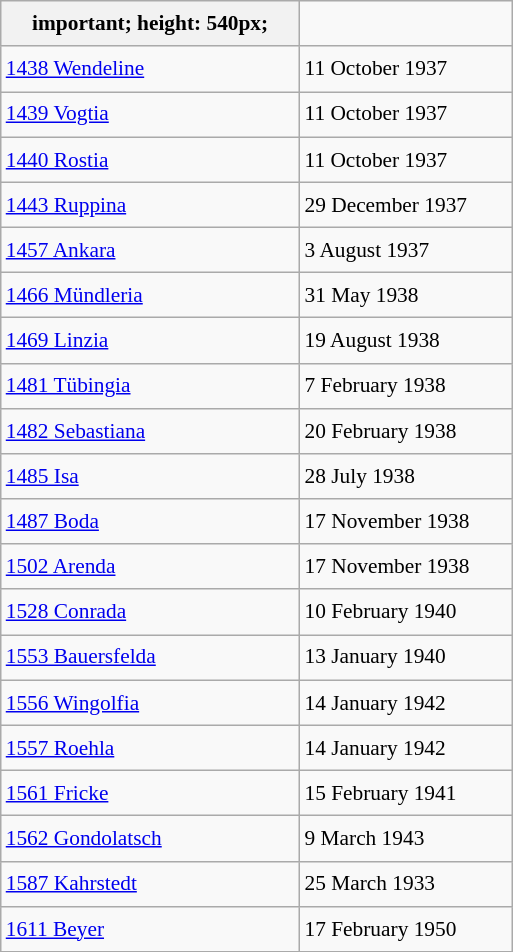<table class="wikitable" style="font-size: 89%; float: left; width: 24em; margin-right: 1em; line-height: 1.65em">
<tr>
<th>important; height: 540px;</th>
</tr>
<tr>
<td><a href='#'>1438 Wendeline</a></td>
<td>11 October 1937</td>
</tr>
<tr>
<td><a href='#'>1439 Vogtia</a></td>
<td>11 October 1937</td>
</tr>
<tr>
<td><a href='#'>1440 Rostia</a></td>
<td>11 October 1937</td>
</tr>
<tr>
<td><a href='#'>1443 Ruppina</a></td>
<td>29 December 1937</td>
</tr>
<tr>
<td><a href='#'>1457 Ankara</a></td>
<td>3 August 1937</td>
</tr>
<tr>
<td><a href='#'>1466 Mündleria</a></td>
<td>31 May 1938</td>
</tr>
<tr>
<td><a href='#'>1469 Linzia</a></td>
<td>19 August 1938</td>
</tr>
<tr>
<td><a href='#'>1481 Tübingia</a></td>
<td>7 February 1938</td>
</tr>
<tr>
<td><a href='#'>1482 Sebastiana</a></td>
<td>20 February 1938</td>
</tr>
<tr>
<td><a href='#'>1485 Isa</a></td>
<td>28 July 1938</td>
</tr>
<tr>
<td><a href='#'>1487 Boda</a></td>
<td>17 November 1938</td>
</tr>
<tr>
<td><a href='#'>1502 Arenda</a></td>
<td>17 November 1938</td>
</tr>
<tr>
<td><a href='#'>1528 Conrada</a></td>
<td>10 February 1940</td>
</tr>
<tr>
<td><a href='#'>1553 Bauersfelda</a></td>
<td>13 January 1940</td>
</tr>
<tr>
<td><a href='#'>1556 Wingolfia</a></td>
<td>14 January 1942</td>
</tr>
<tr>
<td><a href='#'>1557 Roehla</a></td>
<td>14 January 1942</td>
</tr>
<tr>
<td><a href='#'>1561 Fricke</a></td>
<td>15 February 1941</td>
</tr>
<tr>
<td><a href='#'>1562 Gondolatsch</a></td>
<td>9 March 1943</td>
</tr>
<tr>
<td><a href='#'>1587 Kahrstedt</a></td>
<td>25 March 1933</td>
</tr>
<tr>
<td><a href='#'>1611 Beyer</a></td>
<td>17 February 1950</td>
</tr>
</table>
